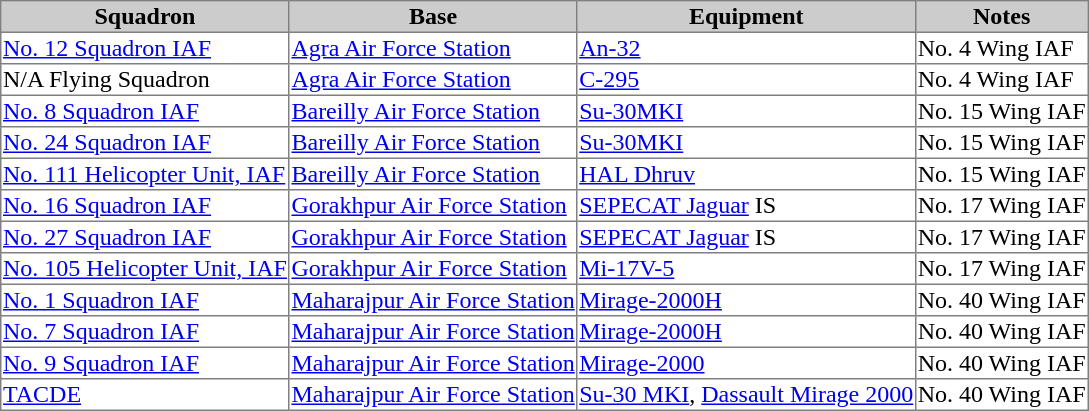<table class="sortable" border=1 style="border-collapse: collapse;">
<tr style="background:#ccc;">
<th>Squadron</th>
<th>Base</th>
<th>Equipment</th>
<th>Notes</th>
</tr>
<tr>
<td><a href='#'>No. 12 Squadron IAF</a></td>
<td><a href='#'>Agra Air Force Station</a></td>
<td><a href='#'>An-32</a></td>
<td>No. 4 Wing IAF</td>
</tr>
<tr>
<td>N/A Flying Squadron</td>
<td><a href='#'>Agra Air Force Station</a></td>
<td><a href='#'>C-295</a></td>
<td>No. 4 Wing IAF</td>
</tr>
<tr>
<td><a href='#'>No. 8 Squadron IAF</a></td>
<td><a href='#'>Bareilly Air Force Station</a></td>
<td><a href='#'>Su-30MKI</a></td>
<td>No. 15 Wing IAF</td>
</tr>
<tr>
<td><a href='#'>No. 24 Squadron IAF</a></td>
<td><a href='#'>Bareilly Air Force Station</a></td>
<td><a href='#'>Su-30MKI</a></td>
<td>No. 15 Wing IAF</td>
</tr>
<tr>
<td><a href='#'>No. 111 Helicopter Unit, IAF</a></td>
<td><a href='#'>Bareilly Air Force Station</a></td>
<td><a href='#'>HAL Dhruv</a></td>
<td>No. 15 Wing IAF</td>
</tr>
<tr>
<td><a href='#'>No. 16 Squadron IAF</a></td>
<td><a href='#'>Gorakhpur Air Force Station</a></td>
<td><a href='#'>SEPECAT Jaguar</a> IS</td>
<td>No. 17 Wing IAF</td>
</tr>
<tr>
<td><a href='#'>No. 27 Squadron IAF</a></td>
<td><a href='#'>Gorakhpur Air Force Station</a></td>
<td><a href='#'>SEPECAT Jaguar</a> IS</td>
<td>No. 17 Wing IAF</td>
</tr>
<tr>
<td><a href='#'>No. 105 Helicopter Unit, IAF</a></td>
<td><a href='#'>Gorakhpur Air Force Station</a></td>
<td><a href='#'>Mi-17V-5</a></td>
<td>No. 17 Wing IAF</td>
</tr>
<tr>
<td><a href='#'>No. 1 Squadron IAF</a></td>
<td><a href='#'>Maharajpur Air Force Station</a></td>
<td><a href='#'>Mirage-2000H</a></td>
<td>No. 40 Wing IAF</td>
</tr>
<tr>
<td><a href='#'>No. 7 Squadron IAF</a></td>
<td><a href='#'>Maharajpur Air Force Station</a></td>
<td><a href='#'>Mirage-2000H</a></td>
<td>No. 40 Wing IAF</td>
</tr>
<tr>
<td><a href='#'>No. 9 Squadron IAF</a></td>
<td><a href='#'>Maharajpur Air Force Station</a></td>
<td><a href='#'>Mirage-2000</a></td>
<td>No. 40 Wing IAF</td>
</tr>
<tr>
<td><a href='#'>TACDE</a></td>
<td><a href='#'>Maharajpur Air Force Station</a></td>
<td><a href='#'>Su-30 MKI</a>, <a href='#'>Dassault Mirage 2000</a></td>
<td>No. 40 Wing IAF</td>
</tr>
</table>
